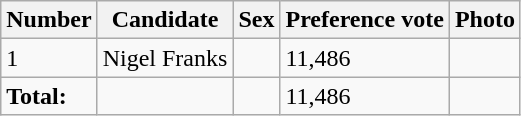<table class="wikitable vatop">
<tr>
<th>Number</th>
<th>Candidate</th>
<th>Sex</th>
<th>Preference vote</th>
<th>Photo</th>
</tr>
<tr>
<td>1</td>
<td>Nigel Franks</td>
<td></td>
<td>11,486</td>
<td></td>
</tr>
<tr>
<td><strong>Total:</strong></td>
<td></td>
<td></td>
<td>11,486</td>
<td></td>
</tr>
</table>
